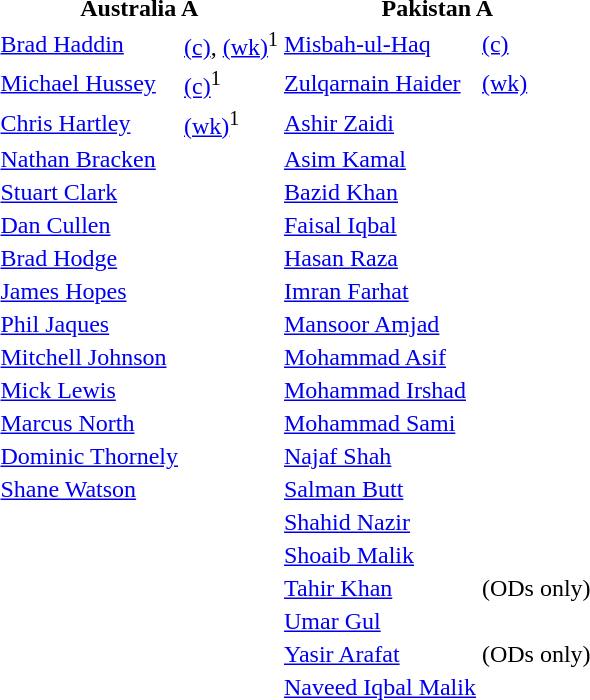<table>
<tr>
<td colspan="2" align="center"><strong>Australia A</strong></td>
<td colspan="2" align="center"><strong>Pakistan A</strong></td>
</tr>
<tr>
<td><a href='#'>Brad Haddin</a></td>
<td><a href='#'>(c)</a>, <a href='#'>(wk)</a><sup>1</sup></td>
<td><a href='#'>Misbah-ul-Haq</a></td>
<td><a href='#'>(c)</a></td>
</tr>
<tr>
<td><a href='#'>Michael Hussey</a></td>
<td><a href='#'>(c)</a><sup>1</sup></td>
<td><a href='#'>Zulqarnain Haider</a></td>
<td><a href='#'>(wk)</a></td>
</tr>
<tr>
<td><a href='#'>Chris Hartley</a></td>
<td><a href='#'>(wk)</a><sup>1</sup></td>
<td><a href='#'>Ashir Zaidi</a></td>
<td></td>
</tr>
<tr>
<td><a href='#'>Nathan Bracken</a></td>
<td></td>
<td><a href='#'>Asim Kamal</a></td>
<td></td>
</tr>
<tr>
<td><a href='#'>Stuart Clark</a></td>
<td></td>
<td><a href='#'>Bazid Khan</a></td>
<td></td>
</tr>
<tr>
<td><a href='#'>Dan Cullen</a></td>
<td></td>
<td><a href='#'>Faisal Iqbal</a></td>
<td></td>
</tr>
<tr>
<td><a href='#'>Brad Hodge</a></td>
<td></td>
<td><a href='#'>Hasan Raza</a></td>
<td></td>
</tr>
<tr>
<td><a href='#'>James Hopes</a></td>
<td></td>
<td><a href='#'>Imran Farhat</a></td>
<td></td>
</tr>
<tr>
<td><a href='#'>Phil Jaques</a></td>
<td></td>
<td><a href='#'>Mansoor Amjad</a></td>
<td></td>
</tr>
<tr>
<td><a href='#'>Mitchell Johnson</a></td>
<td></td>
<td><a href='#'>Mohammad Asif</a></td>
<td></td>
</tr>
<tr>
<td><a href='#'>Mick Lewis</a></td>
<td></td>
<td><a href='#'>Mohammad Irshad</a></td>
<td></td>
</tr>
<tr>
<td><a href='#'>Marcus North</a></td>
<td></td>
<td><a href='#'>Mohammad Sami</a></td>
<td></td>
</tr>
<tr>
<td><a href='#'>Dominic Thornely</a></td>
<td></td>
<td><a href='#'>Najaf Shah</a></td>
<td></td>
</tr>
<tr>
<td><a href='#'>Shane Watson</a></td>
<td></td>
<td><a href='#'>Salman Butt</a></td>
<td></td>
</tr>
<tr>
<td></td>
<td></td>
<td><a href='#'>Shahid Nazir</a></td>
<td></td>
</tr>
<tr>
<td></td>
<td></td>
<td><a href='#'>Shoaib Malik</a></td>
<td></td>
</tr>
<tr>
<td></td>
<td></td>
<td><a href='#'>Tahir Khan</a></td>
<td>(ODs only)</td>
</tr>
<tr>
<td></td>
<td></td>
<td><a href='#'>Umar Gul</a></td>
<td></td>
</tr>
<tr>
<td></td>
<td></td>
<td><a href='#'>Yasir Arafat</a></td>
<td>(ODs only)</td>
</tr>
<tr>
<td></td>
<td></td>
<td><a href='#'>Naveed Iqbal Malik</a></td>
<td></td>
</tr>
</table>
